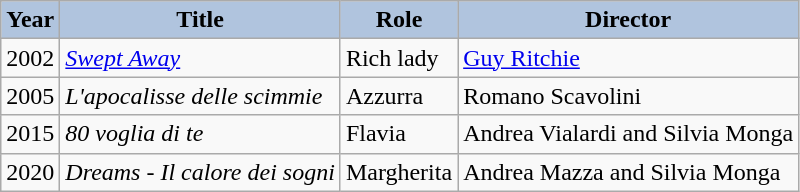<table class="wikitable">
<tr>
<th style="background:#B0C4DE;">Year</th>
<th style="background:#B0C4DE;">Title</th>
<th style="background:#B0C4DE;">Role</th>
<th style="background:#B0C4DE;">Director</th>
</tr>
<tr>
<td>2002</td>
<td><em><a href='#'>Swept Away</a></em></td>
<td>Rich lady</td>
<td><a href='#'>Guy Ritchie</a></td>
</tr>
<tr>
<td>2005</td>
<td><em>L'apocalisse delle scimmie</em></td>
<td>Azzurra</td>
<td>Romano Scavolini</td>
</tr>
<tr>
<td>2015</td>
<td><em>80 voglia di te</em></td>
<td>Flavia</td>
<td>Andrea Vialardi and Silvia Monga</td>
</tr>
<tr>
<td>2020</td>
<td><em>Dreams - Il calore dei sogni</em></td>
<td>Margherita</td>
<td>Andrea Mazza and Silvia Monga</td>
</tr>
</table>
